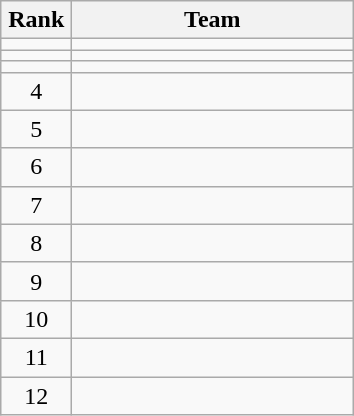<table class="wikitable" style="text-align: center;">
<tr>
<th width=40>Rank</th>
<th width=180>Team</th>
</tr>
<tr align=center>
<td></td>
<td style="text-align:left;"></td>
</tr>
<tr align=center>
<td></td>
<td style="text-align:left;"></td>
</tr>
<tr align=center>
<td></td>
<td style="text-align:left;"></td>
</tr>
<tr align=center>
<td>4</td>
<td style="text-align:left;"></td>
</tr>
<tr align=center>
<td>5</td>
<td style="text-align:left;"></td>
</tr>
<tr align=center>
<td>6</td>
<td style="text-align:left;"></td>
</tr>
<tr align=center>
<td>7</td>
<td style="text-align:left;"></td>
</tr>
<tr align=center>
<td>8</td>
<td style="text-align:left;"></td>
</tr>
<tr align=center>
<td>9</td>
<td style="text-align:left;"></td>
</tr>
<tr align=center>
<td>10</td>
<td style="text-align:left;"></td>
</tr>
<tr align=center>
<td>11</td>
<td style="text-align:left;"></td>
</tr>
<tr align=center>
<td>12</td>
<td style="text-align:left;"></td>
</tr>
</table>
